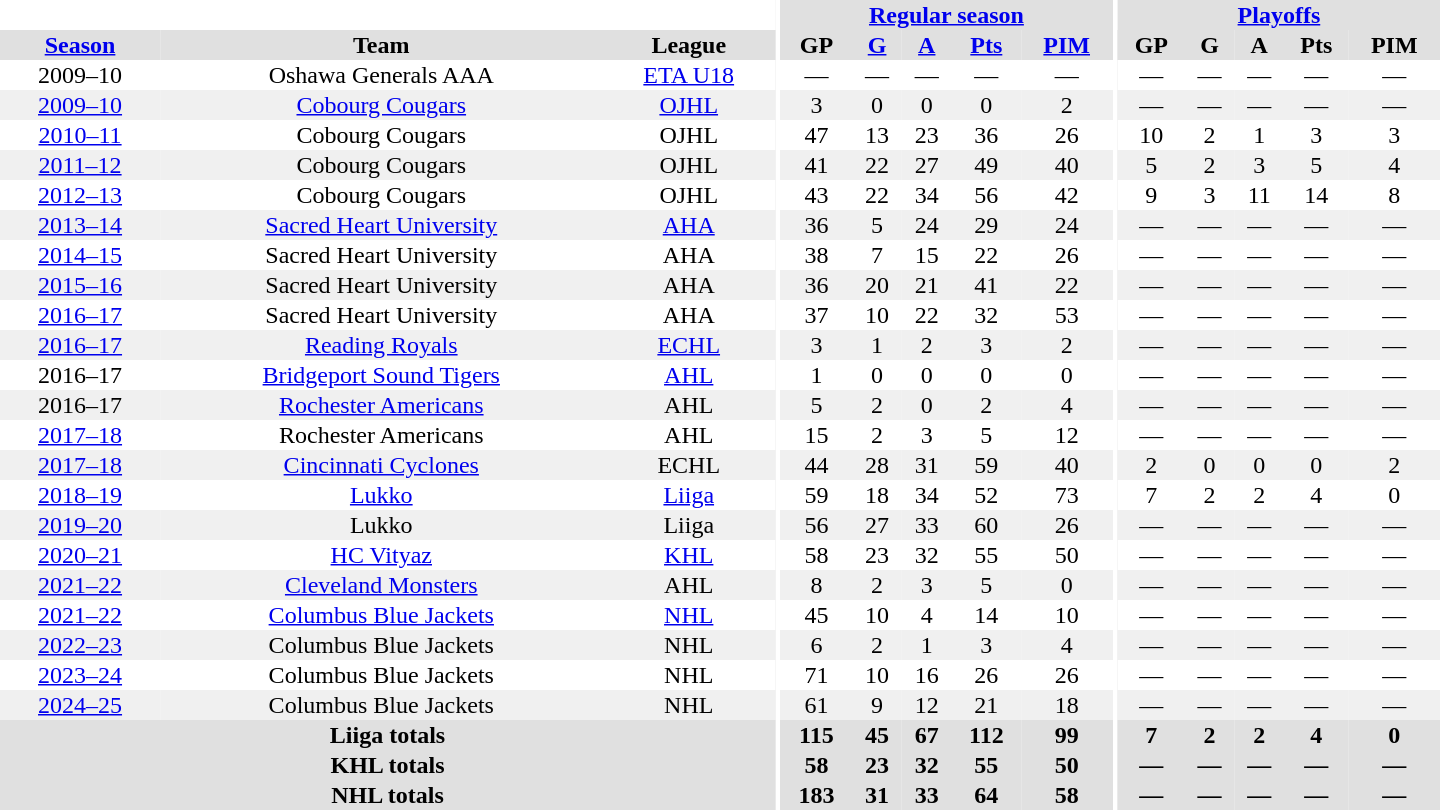<table border="0" cellpadding="1" cellspacing="0" style="text-align:center; width:60em">
<tr bgcolor="#e0e0e0">
<th colspan="3" bgcolor="#ffffff"></th>
<th rowspan="100" bgcolor="#ffffff"></th>
<th colspan="5"><a href='#'>Regular season</a></th>
<th rowspan="100" bgcolor="#ffffff"></th>
<th colspan="5"><a href='#'>Playoffs</a></th>
</tr>
<tr bgcolor="#e0e0e0">
<th><a href='#'>Season</a></th>
<th>Team</th>
<th>League</th>
<th>GP</th>
<th><a href='#'>G</a></th>
<th><a href='#'>A</a></th>
<th><a href='#'>Pts</a></th>
<th><a href='#'>PIM</a></th>
<th>GP</th>
<th>G</th>
<th>A</th>
<th>Pts</th>
<th>PIM</th>
</tr>
<tr>
<td>2009–10</td>
<td>Oshawa Generals AAA</td>
<td><a href='#'>ETA U18</a></td>
<td>—</td>
<td>—</td>
<td>—</td>
<td>—</td>
<td>—</td>
<td>—</td>
<td>—</td>
<td>—</td>
<td>—</td>
<td>—</td>
</tr>
<tr bgcolor="#f0f0f0">
<td><a href='#'>2009–10</a></td>
<td><a href='#'>Cobourg Cougars</a></td>
<td><a href='#'>OJHL</a></td>
<td>3</td>
<td>0</td>
<td>0</td>
<td>0</td>
<td>2</td>
<td>—</td>
<td>—</td>
<td>—</td>
<td>—</td>
<td>—</td>
</tr>
<tr>
<td><a href='#'>2010–11</a></td>
<td>Cobourg Cougars</td>
<td>OJHL</td>
<td>47</td>
<td>13</td>
<td>23</td>
<td>36</td>
<td>26</td>
<td>10</td>
<td>2</td>
<td>1</td>
<td>3</td>
<td>3</td>
</tr>
<tr bgcolor="#f0f0f0">
<td><a href='#'>2011–12</a></td>
<td>Cobourg Cougars</td>
<td>OJHL</td>
<td>41</td>
<td>22</td>
<td>27</td>
<td>49</td>
<td>40</td>
<td>5</td>
<td>2</td>
<td>3</td>
<td>5</td>
<td>4</td>
</tr>
<tr>
<td><a href='#'>2012–13</a></td>
<td>Cobourg Cougars</td>
<td>OJHL</td>
<td>43</td>
<td>22</td>
<td>34</td>
<td>56</td>
<td>42</td>
<td>9</td>
<td>3</td>
<td>11</td>
<td>14</td>
<td>8</td>
</tr>
<tr bgcolor="#f0f0f0">
<td><a href='#'>2013–14</a></td>
<td><a href='#'>Sacred Heart University</a></td>
<td><a href='#'>AHA</a></td>
<td>36</td>
<td>5</td>
<td>24</td>
<td>29</td>
<td>24</td>
<td>—</td>
<td>—</td>
<td>—</td>
<td>—</td>
<td>—</td>
</tr>
<tr>
<td><a href='#'>2014–15</a></td>
<td>Sacred Heart University</td>
<td>AHA</td>
<td>38</td>
<td>7</td>
<td>15</td>
<td>22</td>
<td>26</td>
<td>—</td>
<td>—</td>
<td>—</td>
<td>—</td>
<td>—</td>
</tr>
<tr bgcolor="#f0f0f0">
<td><a href='#'>2015–16</a></td>
<td>Sacred Heart University</td>
<td>AHA</td>
<td>36</td>
<td>20</td>
<td>21</td>
<td>41</td>
<td>22</td>
<td>—</td>
<td>—</td>
<td>—</td>
<td>—</td>
<td>—</td>
</tr>
<tr>
<td><a href='#'>2016–17</a></td>
<td>Sacred Heart University</td>
<td>AHA</td>
<td>37</td>
<td>10</td>
<td>22</td>
<td>32</td>
<td>53</td>
<td>—</td>
<td>—</td>
<td>—</td>
<td>—</td>
<td>—</td>
</tr>
<tr bgcolor="#f0f0f0">
<td><a href='#'>2016–17</a></td>
<td><a href='#'>Reading Royals</a></td>
<td><a href='#'>ECHL</a></td>
<td>3</td>
<td>1</td>
<td>2</td>
<td>3</td>
<td>2</td>
<td>—</td>
<td>—</td>
<td>—</td>
<td>—</td>
<td>—</td>
</tr>
<tr>
<td>2016–17</td>
<td><a href='#'>Bridgeport Sound Tigers</a></td>
<td><a href='#'>AHL</a></td>
<td>1</td>
<td>0</td>
<td>0</td>
<td>0</td>
<td>0</td>
<td>—</td>
<td>—</td>
<td>—</td>
<td>—</td>
<td>—</td>
</tr>
<tr bgcolor="#f0f0f0">
<td>2016–17</td>
<td><a href='#'>Rochester Americans</a></td>
<td>AHL</td>
<td>5</td>
<td>2</td>
<td>0</td>
<td>2</td>
<td>4</td>
<td>—</td>
<td>—</td>
<td>—</td>
<td>—</td>
<td>—</td>
</tr>
<tr>
<td><a href='#'>2017–18</a></td>
<td>Rochester Americans</td>
<td>AHL</td>
<td>15</td>
<td>2</td>
<td>3</td>
<td>5</td>
<td>12</td>
<td>—</td>
<td>—</td>
<td>—</td>
<td>—</td>
<td>—</td>
</tr>
<tr bgcolor="#f0f0f0">
<td><a href='#'>2017–18</a></td>
<td><a href='#'>Cincinnati Cyclones</a></td>
<td>ECHL</td>
<td>44</td>
<td>28</td>
<td>31</td>
<td>59</td>
<td>40</td>
<td>2</td>
<td>0</td>
<td>0</td>
<td>0</td>
<td>2</td>
</tr>
<tr>
<td><a href='#'>2018–19</a></td>
<td><a href='#'>Lukko</a></td>
<td><a href='#'>Liiga</a></td>
<td>59</td>
<td>18</td>
<td>34</td>
<td>52</td>
<td>73</td>
<td>7</td>
<td>2</td>
<td>2</td>
<td>4</td>
<td>0</td>
</tr>
<tr bgcolor="#f0f0f0">
<td><a href='#'>2019–20</a></td>
<td>Lukko</td>
<td>Liiga</td>
<td>56</td>
<td>27</td>
<td>33</td>
<td>60</td>
<td>26</td>
<td>—</td>
<td>—</td>
<td>—</td>
<td>—</td>
<td>—</td>
</tr>
<tr>
<td><a href='#'>2020–21</a></td>
<td><a href='#'>HC Vityaz</a></td>
<td><a href='#'>KHL</a></td>
<td>58</td>
<td>23</td>
<td>32</td>
<td>55</td>
<td>50</td>
<td>—</td>
<td>—</td>
<td>—</td>
<td>—</td>
<td>—</td>
</tr>
<tr bgcolor="#f0f0f0">
<td><a href='#'>2021–22</a></td>
<td><a href='#'>Cleveland Monsters</a></td>
<td>AHL</td>
<td>8</td>
<td>2</td>
<td>3</td>
<td>5</td>
<td>0</td>
<td>—</td>
<td>—</td>
<td>—</td>
<td>—</td>
<td>—</td>
</tr>
<tr>
<td><a href='#'>2021–22</a></td>
<td><a href='#'>Columbus Blue Jackets</a></td>
<td><a href='#'>NHL</a></td>
<td>45</td>
<td>10</td>
<td>4</td>
<td>14</td>
<td>10</td>
<td>—</td>
<td>—</td>
<td>—</td>
<td>—</td>
<td>—</td>
</tr>
<tr bgcolor="#f0f0f0">
<td><a href='#'>2022–23</a></td>
<td>Columbus Blue Jackets</td>
<td>NHL</td>
<td>6</td>
<td>2</td>
<td>1</td>
<td>3</td>
<td>4</td>
<td>—</td>
<td>—</td>
<td>—</td>
<td>—</td>
<td>—</td>
</tr>
<tr>
<td><a href='#'>2023–24</a></td>
<td>Columbus Blue Jackets</td>
<td>NHL</td>
<td>71</td>
<td>10</td>
<td>16</td>
<td>26</td>
<td>26</td>
<td>—</td>
<td>—</td>
<td>—</td>
<td>—</td>
<td>—</td>
</tr>
<tr bgcolor="#f0f0f0">
<td><a href='#'>2024–25</a></td>
<td>Columbus Blue Jackets</td>
<td>NHL</td>
<td>61</td>
<td>9</td>
<td>12</td>
<td>21</td>
<td>18</td>
<td>—</td>
<td>—</td>
<td>—</td>
<td>—</td>
<td>—</td>
</tr>
<tr bgcolor="#e0e0e0">
<th colspan="3">Liiga totals</th>
<th>115</th>
<th>45</th>
<th>67</th>
<th>112</th>
<th>99</th>
<th>7</th>
<th>2</th>
<th>2</th>
<th>4</th>
<th>0</th>
</tr>
<tr bgcolor="#e0e0e0">
<th colspan="3">KHL totals</th>
<th>58</th>
<th>23</th>
<th>32</th>
<th>55</th>
<th>50</th>
<th>—</th>
<th>—</th>
<th>—</th>
<th>—</th>
<th>—</th>
</tr>
<tr bgcolor="#e0e0e0">
<th colspan="3">NHL totals</th>
<th>183</th>
<th>31</th>
<th>33</th>
<th>64</th>
<th>58</th>
<th>—</th>
<th>—</th>
<th>—</th>
<th>—</th>
<th>—</th>
</tr>
</table>
